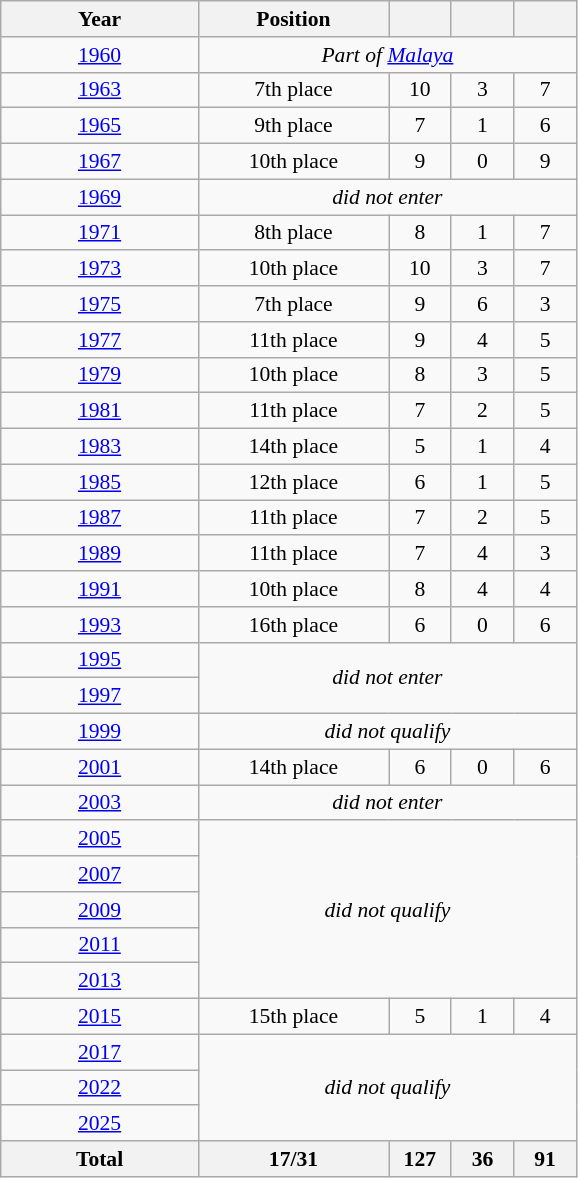<table class="wikitable" style="text-align: center;font-size:90%;">
<tr>
<th width=125>Year</th>
<th width=120>Position</th>
<th width=35></th>
<th width=35></th>
<th width=35></th>
</tr>
<tr>
<td> <a href='#'>1960</a></td>
<td colspan=4><em>Part of <a href='#'>Malaya</a></em></td>
</tr>
<tr>
<td> <a href='#'>1963</a></td>
<td>7th place</td>
<td>10</td>
<td>3</td>
<td>7</td>
</tr>
<tr>
<td> <a href='#'>1965</a></td>
<td>9th place</td>
<td>7</td>
<td>1</td>
<td>6</td>
</tr>
<tr>
<td> <a href='#'>1967</a></td>
<td>10th place</td>
<td>9</td>
<td>0</td>
<td>9</td>
</tr>
<tr>
<td> <a href='#'>1969</a></td>
<td colspan=4><em>did not enter</em></td>
</tr>
<tr>
<td> <a href='#'>1971</a></td>
<td>8th place</td>
<td>8</td>
<td>1</td>
<td>7</td>
</tr>
<tr>
<td> <a href='#'>1973</a></td>
<td>10th place</td>
<td>10</td>
<td>3</td>
<td>7</td>
</tr>
<tr>
<td> <a href='#'>1975</a></td>
<td>7th place</td>
<td>9</td>
<td>6</td>
<td>3</td>
</tr>
<tr>
<td> <a href='#'>1977</a></td>
<td>11th place</td>
<td>9</td>
<td>4</td>
<td>5</td>
</tr>
<tr>
<td> <a href='#'>1979</a></td>
<td>10th place</td>
<td>8</td>
<td>3</td>
<td>5</td>
</tr>
<tr>
<td> <a href='#'>1981</a></td>
<td>11th place</td>
<td>7</td>
<td>2</td>
<td>5</td>
</tr>
<tr>
<td> <a href='#'>1983</a></td>
<td>14th place</td>
<td>5</td>
<td>1</td>
<td>4</td>
</tr>
<tr>
<td> <a href='#'>1985</a></td>
<td>12th place</td>
<td>6</td>
<td>1</td>
<td>5</td>
</tr>
<tr>
<td> <a href='#'>1987</a></td>
<td>11th place</td>
<td>7</td>
<td>2</td>
<td>5</td>
</tr>
<tr>
<td> <a href='#'>1989</a></td>
<td>11th place</td>
<td>7</td>
<td>4</td>
<td>3</td>
</tr>
<tr>
<td> <a href='#'>1991</a></td>
<td>10th place</td>
<td>8</td>
<td>4</td>
<td>4</td>
</tr>
<tr>
<td> <a href='#'>1993</a></td>
<td>16th place</td>
<td>6</td>
<td>0</td>
<td>6</td>
</tr>
<tr>
<td> <a href='#'>1995</a></td>
<td rowspan=2 colspan=4><em>did not enter</em></td>
</tr>
<tr>
<td> <a href='#'>1997</a></td>
</tr>
<tr>
<td> <a href='#'>1999</a></td>
<td colspan=4><em>did not qualify</em></td>
</tr>
<tr>
<td> <a href='#'>2001</a></td>
<td>14th place</td>
<td>6</td>
<td>0</td>
<td>6</td>
</tr>
<tr>
<td> <a href='#'>2003</a></td>
<td colspan=4><em>did not enter</em></td>
</tr>
<tr>
<td> <a href='#'>2005</a></td>
<td rowspan=5 colspan=4><em>did not qualify</em></td>
</tr>
<tr>
<td> <a href='#'>2007</a></td>
</tr>
<tr>
<td> <a href='#'>2009</a></td>
</tr>
<tr>
<td> <a href='#'>2011</a></td>
</tr>
<tr>
<td> <a href='#'>2013</a></td>
</tr>
<tr>
<td> <a href='#'>2015</a></td>
<td>15th place</td>
<td>5</td>
<td>1</td>
<td>4</td>
</tr>
<tr>
<td> <a href='#'>2017</a></td>
<td rowspan=3 colspan=4><em>did not qualify</em></td>
</tr>
<tr>
<td> <a href='#'>2022</a></td>
</tr>
<tr>
<td> <a href='#'>2025</a></td>
</tr>
<tr>
<th>Total</th>
<th>17/31</th>
<th>127</th>
<th>36</th>
<th>91</th>
</tr>
</table>
